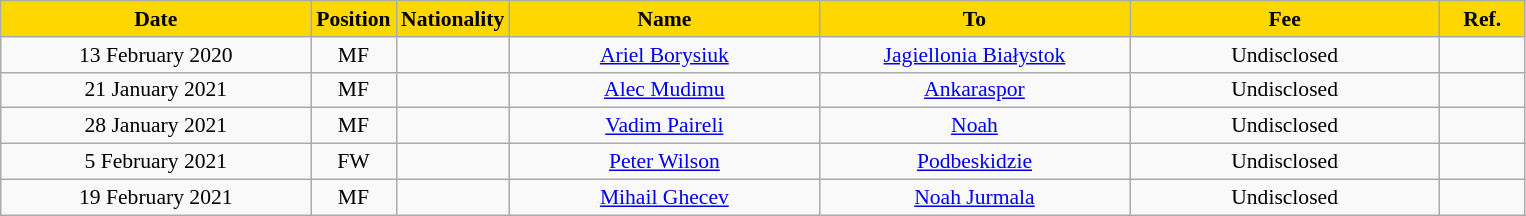<table class="wikitable"  style="text-align:center; font-size:90%; ">
<tr>
<th style="background:gold; color:black; width:200px;">Date</th>
<th style="background:gold; color:black; width:50px;">Position</th>
<th style="background:gold; color:black; width:50px;">Nationality</th>
<th style="background:gold; color:black; width:200px;">Name</th>
<th style="background:gold; color:black; width:200px;">To</th>
<th style="background:gold; color:black; width:200px;">Fee</th>
<th style="background:gold; color:black; width:50px;">Ref.</th>
</tr>
<tr>
<td>13 February 2020</td>
<td>MF</td>
<td></td>
<td><a href='#'>Ariel Borysiuk</a></td>
<td><a href='#'>Jagiellonia Białystok</a></td>
<td>Undisclosed</td>
<td></td>
</tr>
<tr>
<td>21 January 2021</td>
<td>MF</td>
<td></td>
<td><a href='#'>Alec Mudimu</a></td>
<td><a href='#'>Ankaraspor</a></td>
<td>Undisclosed</td>
<td></td>
</tr>
<tr>
<td>28 January 2021</td>
<td>MF</td>
<td></td>
<td><a href='#'>Vadim Paireli</a></td>
<td><a href='#'>Noah</a></td>
<td>Undisclosed</td>
<td></td>
</tr>
<tr>
<td>5 February 2021</td>
<td>FW</td>
<td></td>
<td><a href='#'>Peter Wilson</a></td>
<td><a href='#'>Podbeskidzie</a></td>
<td>Undisclosed</td>
<td></td>
</tr>
<tr>
<td>19 February 2021</td>
<td>MF</td>
<td></td>
<td><a href='#'>Mihail Ghecev</a></td>
<td><a href='#'>Noah Jurmala</a></td>
<td>Undisclosed</td>
<td></td>
</tr>
</table>
